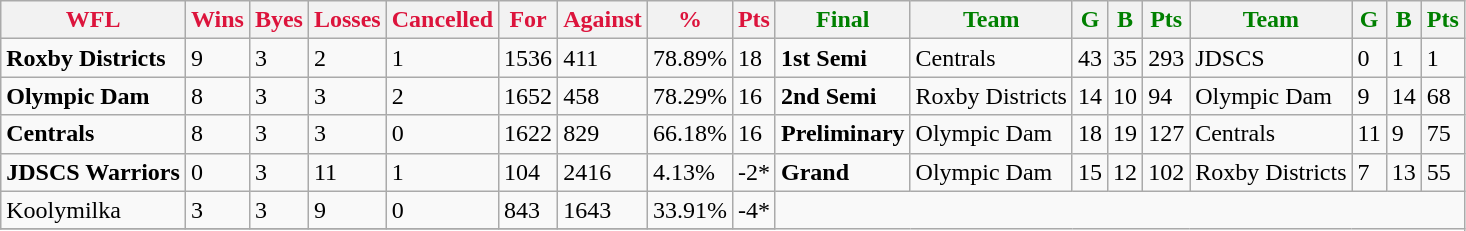<table class="wikitable">
<tr>
<th style="color:crimson">WFL</th>
<th style="color:crimson">Wins</th>
<th style="color:crimson">Byes</th>
<th style="color:crimson">Losses</th>
<th style="color:crimson">Cancelled</th>
<th style="color:crimson">For</th>
<th style="color:crimson">Against</th>
<th style="color:crimson">%</th>
<th style="color:crimson">Pts</th>
<th style="color:green">Final</th>
<th style="color:green">Team</th>
<th style="color:green">G</th>
<th style="color:green">B</th>
<th style="color:green">Pts</th>
<th style="color:green">Team</th>
<th style="color:green">G</th>
<th style="color:green">B</th>
<th style="color:green">Pts</th>
</tr>
<tr>
<td><strong>	Roxby Districts	</strong></td>
<td>9</td>
<td>3</td>
<td>2</td>
<td>1</td>
<td>1536</td>
<td>411</td>
<td>78.89%</td>
<td>18</td>
<td><strong> 1st Semi</strong></td>
<td>Centrals</td>
<td>43</td>
<td>35</td>
<td>293</td>
<td>JDSCS</td>
<td>0</td>
<td>1</td>
<td>1</td>
</tr>
<tr>
<td><strong>	Olympic Dam	</strong></td>
<td>8</td>
<td>3</td>
<td>3</td>
<td>2</td>
<td>1652</td>
<td>458</td>
<td>78.29%</td>
<td>16</td>
<td><strong>2nd Semi</strong></td>
<td>Roxby Districts</td>
<td>14</td>
<td>10</td>
<td>94</td>
<td>Olympic Dam</td>
<td>9</td>
<td>14</td>
<td>68</td>
</tr>
<tr>
<td><strong>	Centrals	</strong></td>
<td>8</td>
<td>3</td>
<td>3</td>
<td>0</td>
<td>1622</td>
<td>829</td>
<td>66.18%</td>
<td>16</td>
<td><strong>Preliminary</strong></td>
<td>Olympic Dam</td>
<td>18</td>
<td>19</td>
<td>127</td>
<td>Centrals</td>
<td>11</td>
<td>9</td>
<td>75</td>
</tr>
<tr>
<td><strong>	JDSCS Warriors	</strong></td>
<td>0</td>
<td>3</td>
<td>11</td>
<td>1</td>
<td>104</td>
<td>2416</td>
<td>4.13%</td>
<td>-2*</td>
<td><strong>Grand</strong></td>
<td>Olympic Dam</td>
<td>15</td>
<td>12</td>
<td>102</td>
<td>Roxby Districts</td>
<td>7</td>
<td>13</td>
<td>55</td>
</tr>
<tr>
<td>Koolymilka</td>
<td>3</td>
<td>3</td>
<td>9</td>
<td>0</td>
<td>843</td>
<td>1643</td>
<td>33.91%</td>
<td>-4*</td>
</tr>
<tr>
</tr>
</table>
